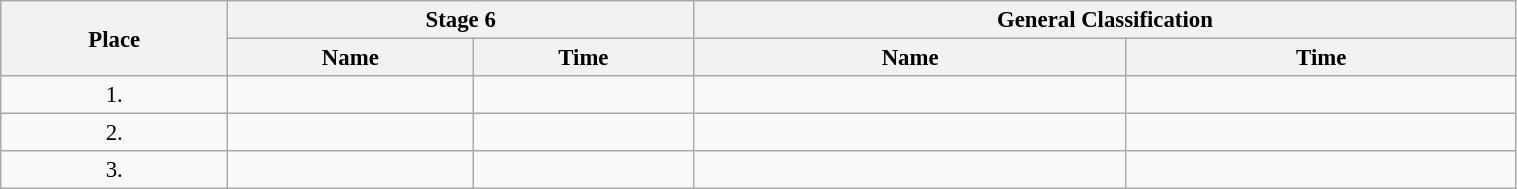<table class=wikitable style="font-size:95%" width="80%">
<tr>
<th rowspan="2">Place</th>
<th colspan="2">Stage 6</th>
<th colspan="2">General Classification</th>
</tr>
<tr>
<th>Name</th>
<th>Time</th>
<th>Name</th>
<th>Time</th>
</tr>
<tr>
<td align="center">1.</td>
<td></td>
<td></td>
<td></td>
<td></td>
</tr>
<tr>
<td align="center">2.</td>
<td></td>
<td></td>
<td></td>
<td></td>
</tr>
<tr>
<td align="center">3.</td>
<td></td>
<td></td>
<td></td>
<td></td>
</tr>
</table>
